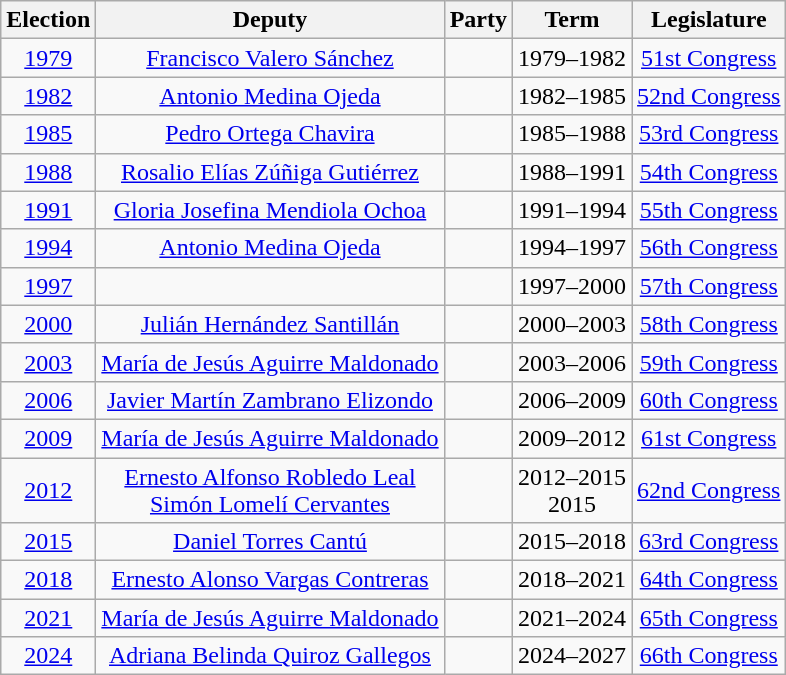<table class="wikitable sortable" style="text-align: center">
<tr>
<th>Election</th>
<th class="unsortable">Deputy</th>
<th class="unsortable">Party</th>
<th class="unsortable">Term</th>
<th class="unsortable">Legislature</th>
</tr>
<tr>
<td><a href='#'>1979</a></td>
<td><a href='#'>Francisco Valero Sánchez</a></td>
<td></td>
<td>1979–1982</td>
<td><a href='#'>51st Congress</a></td>
</tr>
<tr>
<td><a href='#'>1982</a></td>
<td><a href='#'>Antonio Medina Ojeda</a></td>
<td></td>
<td>1982–1985</td>
<td><a href='#'>52nd Congress</a></td>
</tr>
<tr>
<td><a href='#'>1985</a></td>
<td><a href='#'>Pedro Ortega Chavira</a></td>
<td></td>
<td>1985–1988</td>
<td><a href='#'>53rd Congress</a></td>
</tr>
<tr>
<td><a href='#'>1988</a></td>
<td><a href='#'>Rosalio Elías Zúñiga Gutiérrez</a></td>
<td></td>
<td>1988–1991</td>
<td><a href='#'>54th Congress</a></td>
</tr>
<tr>
<td><a href='#'>1991</a></td>
<td><a href='#'>Gloria Josefina Mendiola Ochoa</a></td>
<td></td>
<td>1991–1994</td>
<td><a href='#'>55th Congress</a></td>
</tr>
<tr>
<td><a href='#'>1994</a></td>
<td><a href='#'>Antonio Medina Ojeda</a></td>
<td></td>
<td>1994–1997</td>
<td><a href='#'>56th Congress</a></td>
</tr>
<tr>
<td><a href='#'>1997</a></td>
<td></td>
<td></td>
<td>1997–2000</td>
<td><a href='#'>57th Congress</a></td>
</tr>
<tr>
<td><a href='#'>2000</a></td>
<td><a href='#'>Julián Hernández Santillán</a></td>
<td></td>
<td>2000–2003</td>
<td><a href='#'>58th Congress</a></td>
</tr>
<tr>
<td><a href='#'>2003</a></td>
<td><a href='#'>María de Jesús Aguirre Maldonado</a></td>
<td></td>
<td>2003–2006</td>
<td><a href='#'>59th Congress</a></td>
</tr>
<tr>
<td><a href='#'>2006</a></td>
<td><a href='#'>Javier Martín Zambrano Elizondo</a></td>
<td></td>
<td>2006–2009</td>
<td><a href='#'>60th Congress</a></td>
</tr>
<tr>
<td><a href='#'>2009</a></td>
<td><a href='#'>María de Jesús Aguirre Maldonado</a></td>
<td></td>
<td>2009–2012</td>
<td><a href='#'>61st Congress</a></td>
</tr>
<tr>
<td><a href='#'>2012</a></td>
<td><a href='#'>Ernesto Alfonso Robledo Leal</a><br><a href='#'>Simón Lomelí Cervantes</a></td>
<td></td>
<td>2012–2015<br>2015</td>
<td><a href='#'>62nd Congress</a></td>
</tr>
<tr>
<td><a href='#'>2015</a></td>
<td><a href='#'>Daniel Torres Cantú</a></td>
<td> </td>
<td>2015–2018</td>
<td><a href='#'>63rd Congress</a></td>
</tr>
<tr>
<td><a href='#'>2018</a></td>
<td><a href='#'>Ernesto Alonso Vargas Contreras</a></td>
<td></td>
<td>2018–2021</td>
<td><a href='#'>64th Congress</a></td>
</tr>
<tr>
<td><a href='#'>2021</a></td>
<td><a href='#'>María de Jesús Aguirre Maldonado</a></td>
<td></td>
<td>2021–2024</td>
<td><a href='#'>65th Congress</a></td>
</tr>
<tr>
<td><a href='#'>2024</a></td>
<td><a href='#'>Adriana Belinda Quiroz Gallegos</a></td>
<td></td>
<td>2024–2027</td>
<td><a href='#'>66th Congress</a></td>
</tr>
</table>
